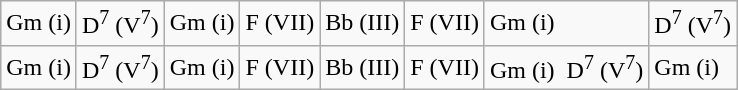<table class="wikitable">
<tr>
<td>Gm (i)</td>
<td>D<sup>7</sup> (V<sup>7</sup>)</td>
<td>Gm (i)</td>
<td>F (VII)</td>
<td>Bb (III)</td>
<td>F (VII)</td>
<td>Gm (i)</td>
<td>D<sup>7</sup> (V<sup>7</sup>)</td>
</tr>
<tr>
<td>Gm (i)</td>
<td>D<sup>7</sup> (V<sup>7</sup>)</td>
<td>Gm (i)</td>
<td>F (VII)</td>
<td>Bb (III)</td>
<td>F (VII)</td>
<td>Gm (i)  D<sup>7</sup> (V<sup>7</sup>)</td>
<td>Gm (i)</td>
</tr>
</table>
